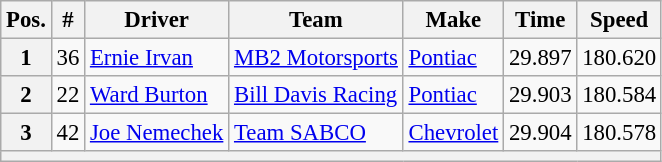<table class="wikitable" style="font-size:95%">
<tr>
<th>Pos.</th>
<th>#</th>
<th>Driver</th>
<th>Team</th>
<th>Make</th>
<th>Time</th>
<th>Speed</th>
</tr>
<tr>
<th>1</th>
<td>36</td>
<td><a href='#'>Ernie Irvan</a></td>
<td><a href='#'>MB2 Motorsports</a></td>
<td><a href='#'>Pontiac</a></td>
<td>29.897</td>
<td>180.620</td>
</tr>
<tr>
<th>2</th>
<td>22</td>
<td><a href='#'>Ward Burton</a></td>
<td><a href='#'>Bill Davis Racing</a></td>
<td><a href='#'>Pontiac</a></td>
<td>29.903</td>
<td>180.584</td>
</tr>
<tr>
<th>3</th>
<td>42</td>
<td><a href='#'>Joe Nemechek</a></td>
<td><a href='#'>Team SABCO</a></td>
<td><a href='#'>Chevrolet</a></td>
<td>29.904</td>
<td>180.578</td>
</tr>
<tr>
<th colspan="7"></th>
</tr>
</table>
